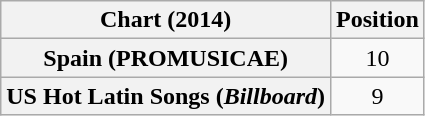<table class="wikitable plainrowheaders sortable" style="text-align:center;">
<tr>
<th scope="col">Chart (2014)</th>
<th scope="col">Position</th>
</tr>
<tr>
<th scope="row">Spain (PROMUSICAE)</th>
<td>10</td>
</tr>
<tr>
<th scope="row">US Hot Latin Songs (<em>Billboard</em>)</th>
<td>9</td>
</tr>
</table>
